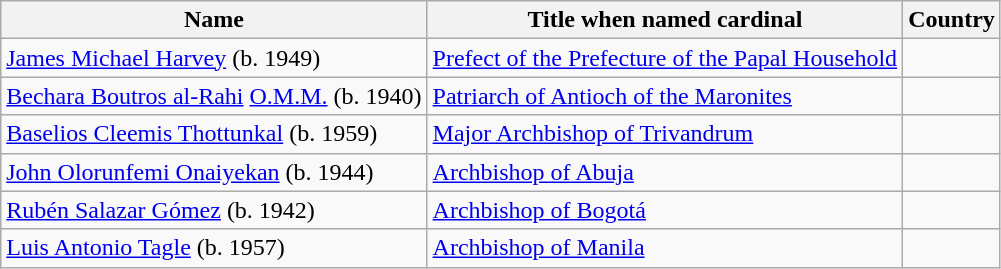<table class="wikitable sortable">
<tr>
<th>Name</th>
<th>Title when named cardinal</th>
<th>Country</th>
</tr>
<tr>
<td><a href='#'>James Michael Harvey</a> (b. 1949)</td>
<td><a href='#'>Prefect of the Prefecture of the Papal Household</a></td>
<td></td>
</tr>
<tr>
<td><a href='#'>Bechara Boutros al-Rahi</a> <a href='#'>O.M.M.</a> (b. 1940)</td>
<td><a href='#'>Patriarch of Antioch of the Maronites</a></td>
<td></td>
</tr>
<tr>
<td><a href='#'>Baselios Cleemis Thottunkal</a> (b. 1959)</td>
<td><a href='#'>Major Archbishop of Trivandrum</a></td>
<td></td>
</tr>
<tr>
<td><a href='#'>John Olorunfemi Onaiyekan</a> (b. 1944)</td>
<td><a href='#'>Archbishop of Abuja</a></td>
<td></td>
</tr>
<tr>
<td><a href='#'>Rubén Salazar Gómez</a> (b. 1942)</td>
<td><a href='#'>Archbishop of Bogotá</a></td>
<td></td>
</tr>
<tr>
<td><a href='#'>Luis Antonio Tagle</a> (b. 1957)</td>
<td><a href='#'>Archbishop of Manila</a></td>
<td></td>
</tr>
</table>
